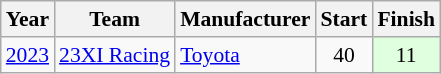<table class="wikitable" style="font-size: 90%;">
<tr>
<th>Year</th>
<th>Team</th>
<th>Manufacturer</th>
<th>Start</th>
<th>Finish</th>
</tr>
<tr>
<td><a href='#'>2023</a></td>
<td><a href='#'>23XI Racing</a></td>
<td><a href='#'>Toyota</a></td>
<td align=center>40</td>
<td align=center style=background:#DFFFDF;">11</td>
</tr>
</table>
